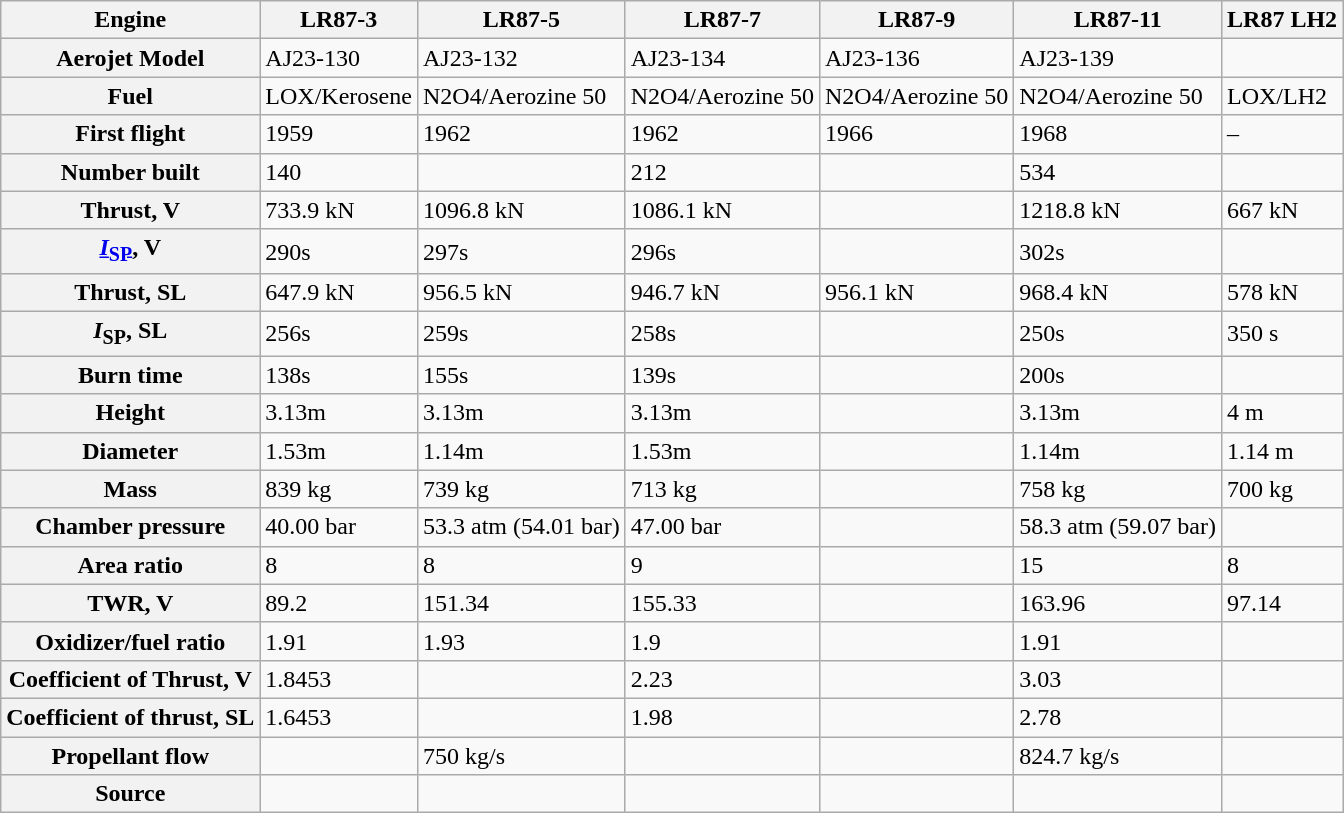<table class="wikitable">
<tr>
<th>Engine</th>
<th>LR87-3</th>
<th>LR87-5</th>
<th>LR87-7</th>
<th>LR87-9</th>
<th>LR87-11</th>
<th>LR87 LH2</th>
</tr>
<tr>
<th>Aerojet Model</th>
<td>AJ23-130</td>
<td>AJ23-132</td>
<td>AJ23-134</td>
<td>AJ23-136</td>
<td>AJ23-139</td>
<td></td>
</tr>
<tr>
<th>Fuel</th>
<td>LOX/Kerosene</td>
<td>N2O4/Aerozine 50</td>
<td>N2O4/Aerozine 50</td>
<td>N2O4/Aerozine 50</td>
<td>N2O4/Aerozine 50</td>
<td>LOX/LH2</td>
</tr>
<tr>
<th>First flight</th>
<td>1959</td>
<td>1962</td>
<td>1962</td>
<td>1966</td>
<td>1968</td>
<td>–</td>
</tr>
<tr>
<th>Number built</th>
<td>140</td>
<td></td>
<td>212</td>
<td></td>
<td>534</td>
<td></td>
</tr>
<tr>
<th>Thrust, V</th>
<td>733.9 kN</td>
<td>1096.8 kN</td>
<td>1086.1 kN</td>
<td></td>
<td>1218.8 kN</td>
<td>667 kN</td>
</tr>
<tr>
<th><a href='#'><em>I</em><sub>SP</sub></a>, V</th>
<td>290s</td>
<td>297s</td>
<td>296s</td>
<td></td>
<td>302s</td>
<td></td>
</tr>
<tr>
<th>Thrust, SL</th>
<td>647.9 kN</td>
<td>956.5 kN</td>
<td>946.7 kN</td>
<td>956.1 kN</td>
<td>968.4 kN</td>
<td>578 kN</td>
</tr>
<tr>
<th><em>I</em><sub>SP</sub>, SL</th>
<td>256s</td>
<td>259s</td>
<td>258s</td>
<td></td>
<td>250s</td>
<td>350 s</td>
</tr>
<tr>
<th>Burn time</th>
<td>138s</td>
<td>155s</td>
<td>139s</td>
<td></td>
<td>200s</td>
<td></td>
</tr>
<tr>
<th>Height</th>
<td>3.13m</td>
<td>3.13m</td>
<td>3.13m</td>
<td></td>
<td>3.13m</td>
<td>4 m</td>
</tr>
<tr>
<th>Diameter</th>
<td>1.53m</td>
<td>1.14m</td>
<td>1.53m</td>
<td></td>
<td>1.14m</td>
<td>1.14 m</td>
</tr>
<tr>
<th>Mass</th>
<td>839 kg</td>
<td>739 kg</td>
<td>713 kg</td>
<td></td>
<td>758 kg</td>
<td>700 kg</td>
</tr>
<tr>
<th>Chamber pressure</th>
<td>40.00 bar</td>
<td>53.3 atm (54.01 bar)</td>
<td>47.00 bar</td>
<td></td>
<td>58.3 atm (59.07 bar)</td>
<td></td>
</tr>
<tr>
<th>Area ratio</th>
<td>8</td>
<td>8</td>
<td>9</td>
<td></td>
<td>15</td>
<td>8</td>
</tr>
<tr>
<th>TWR, V</th>
<td>89.2</td>
<td>151.34</td>
<td>155.33</td>
<td></td>
<td>163.96</td>
<td>97.14</td>
</tr>
<tr>
<th>Oxidizer/fuel ratio</th>
<td>1.91</td>
<td>1.93</td>
<td>1.9</td>
<td></td>
<td>1.91</td>
<td></td>
</tr>
<tr>
<th>Coefficient of Thrust, V</th>
<td>1.8453</td>
<td></td>
<td>2.23</td>
<td></td>
<td>3.03</td>
<td></td>
</tr>
<tr>
<th>Coefficient of thrust, SL</th>
<td>1.6453</td>
<td></td>
<td>1.98</td>
<td></td>
<td>2.78</td>
<td></td>
</tr>
<tr>
<th>Propellant flow</th>
<td></td>
<td>750 kg/s</td>
<td></td>
<td></td>
<td>824.7 kg/s</td>
<td></td>
</tr>
<tr>
<th>Source</th>
<td></td>
<td></td>
<td></td>
<td></td>
<td></td>
<td></td>
</tr>
</table>
